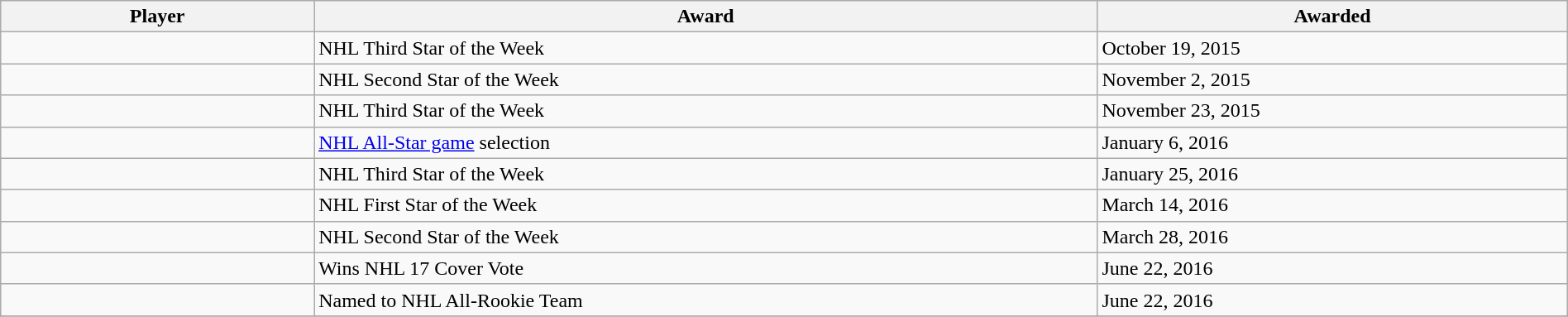<table class="wikitable sortable" style="width:100%;">
<tr>
<th style="width:20%;">Player</th>
<th style="width:50%;">Award</th>
<th style="width:30%;" data-sort-type="date">Awarded</th>
</tr>
<tr>
<td></td>
<td>NHL Third Star of the Week</td>
<td>October 19, 2015</td>
</tr>
<tr>
<td></td>
<td>NHL Second Star of the Week</td>
<td>November 2, 2015</td>
</tr>
<tr>
<td></td>
<td>NHL Third Star of the Week</td>
<td>November 23, 2015</td>
</tr>
<tr>
<td></td>
<td><a href='#'>NHL All-Star game</a> selection</td>
<td>January 6, 2016</td>
</tr>
<tr>
<td></td>
<td>NHL Third Star of the Week</td>
<td>January 25, 2016</td>
</tr>
<tr>
<td></td>
<td>NHL First Star of the Week</td>
<td>March 14, 2016</td>
</tr>
<tr>
<td></td>
<td>NHL Second Star of the Week</td>
<td>March 28, 2016</td>
</tr>
<tr>
<td></td>
<td>Wins NHL 17 Cover Vote</td>
<td>June 22, 2016</td>
</tr>
<tr>
<td></td>
<td>Named to NHL All-Rookie Team</td>
<td>June 22, 2016</td>
</tr>
<tr>
</tr>
</table>
